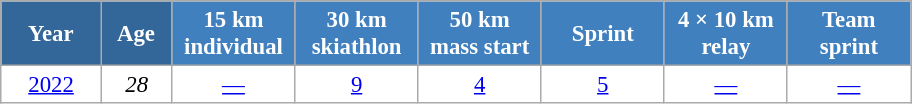<table class="wikitable" style="font-size:95%; text-align:center; border:grey solid 1px; border-collapse:collapse; background:#ffffff;">
<tr>
<th style="background-color:#369; color:white; width:60px;"> Year </th>
<th style="background-color:#369; color:white; width:40px;"> Age </th>
<th style="background-color:#4180be; color:white; width:75px;"> 15 km <br> individual </th>
<th style="background-color:#4180be; color:white; width:75px;"> 30 km <br> skiathlon </th>
<th style="background-color:#4180be; color:white; width:75px;"> 50 km <br> mass start </th>
<th style="background-color:#4180be; color:white; width:75px;"> Sprint </th>
<th style="background-color:#4180be; color:white; width:75px;"> 4 × 10 km <br> relay </th>
<th style="background-color:#4180be; color:white; width:75px;"> Team <br> sprint </th>
</tr>
<tr>
<td><a href='#'>2022</a></td>
<td><em>28</em></td>
<td><a href='#'>—</a></td>
<td><a href='#'>9</a></td>
<td><a href='#'>4</a></td>
<td><a href='#'>5</a></td>
<td><a href='#'>—</a></td>
<td><a href='#'>—</a></td>
</tr>
</table>
